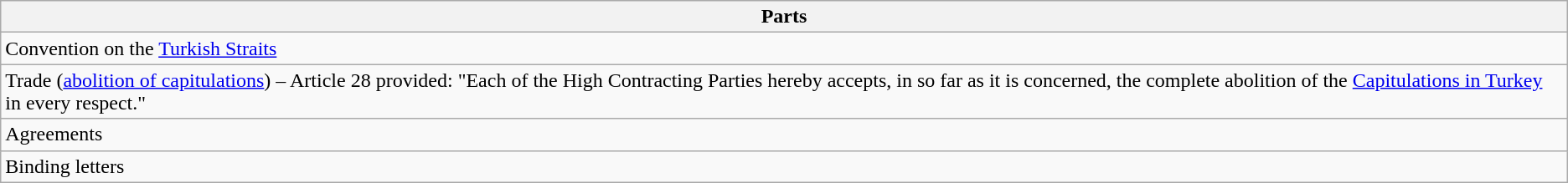<table class="wikitable">
<tr>
<th>Parts</th>
</tr>
<tr>
<td>Convention on the <a href='#'>Turkish Straits</a></td>
</tr>
<tr>
<td>Trade (<a href='#'>abolition of capitulations</a>) – Article 28 provided: "Each of the High Contracting Parties hereby accepts, in so far as it is concerned, the complete abolition of the <a href='#'>Capitulations in Turkey</a> in every respect."</td>
</tr>
<tr>
<td>Agreements</td>
</tr>
<tr>
<td>Binding letters</td>
</tr>
</table>
